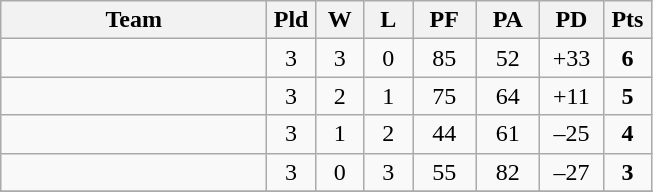<table class=wikitable style="text-align:center">
<tr>
<th width=170>Team</th>
<th width=25>Pld</th>
<th width=25>W</th>
<th width=25>L</th>
<th width=35>PF</th>
<th width=35>PA</th>
<th width=35>PD</th>
<th width=25>Pts</th>
</tr>
<tr>
<td style="text-align:left"></td>
<td>3</td>
<td>3</td>
<td>0</td>
<td>85</td>
<td>52</td>
<td>+33</td>
<td><strong>6</strong></td>
</tr>
<tr>
<td style="text-align:left"></td>
<td>3</td>
<td>2</td>
<td>1</td>
<td>75</td>
<td>64</td>
<td>+11</td>
<td><strong>5</strong></td>
</tr>
<tr>
<td style="text-align:left"></td>
<td>3</td>
<td>1</td>
<td>2</td>
<td>44</td>
<td>61</td>
<td>–25</td>
<td><strong>4</strong></td>
</tr>
<tr>
<td style="text-align:left"></td>
<td>3</td>
<td>0</td>
<td>3</td>
<td>55</td>
<td>82</td>
<td>–27</td>
<td><strong>3</strong></td>
</tr>
<tr>
</tr>
</table>
